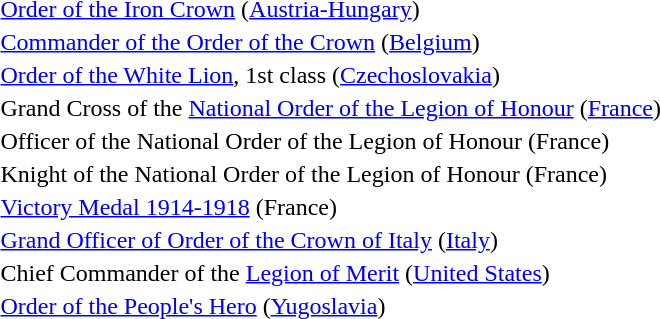<table>
<tr>
<td></td>
<td><a href='#'>Order of the Iron Crown</a> (<a href='#'>Austria-Hungary</a>)</td>
</tr>
<tr>
<td></td>
<td><a href='#'>Commander of the Order of the Crown</a> (<a href='#'>Belgium</a>)</td>
</tr>
<tr>
<td></td>
<td><a href='#'>Order of the White Lion</a>, 1st class (<a href='#'>Czechoslovakia</a>)</td>
</tr>
<tr>
<td></td>
<td>Grand Cross of the <a href='#'>National Order of the Legion of Honour</a> (<a href='#'>France</a>)</td>
</tr>
<tr>
<td></td>
<td>Officer of the National Order of the Legion of Honour (France)</td>
</tr>
<tr>
<td></td>
<td>Knight of the National Order of the Legion of Honour (France)</td>
</tr>
<tr>
<td></td>
<td><a href='#'>Victory Medal 1914-1918</a> (France)</td>
</tr>
<tr>
<td></td>
<td><a href='#'>Grand Officer of Order of the Crown of Italy</a> (<a href='#'>Italy</a>)</td>
</tr>
<tr>
<td></td>
<td>Chief Commander of the <a href='#'>Legion of Merit</a> (<a href='#'>United States</a>)</td>
</tr>
<tr>
<td></td>
<td><a href='#'>Order of the People's Hero</a> (<a href='#'>Yugoslavia</a>)</td>
</tr>
<tr>
</tr>
</table>
